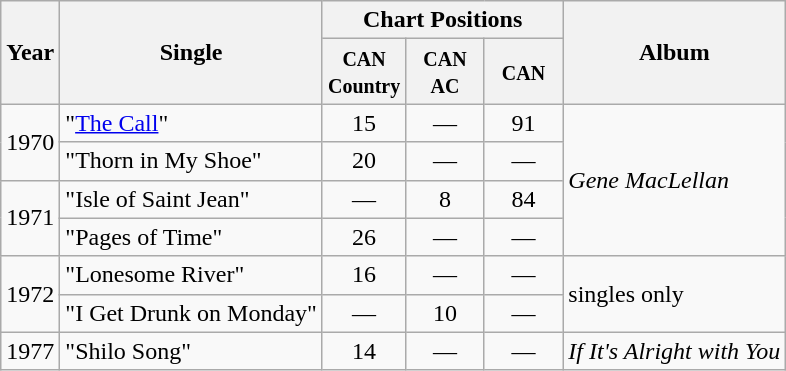<table class="wikitable">
<tr>
<th rowspan="2">Year</th>
<th rowspan="2">Single</th>
<th colspan="3">Chart Positions</th>
<th rowspan="2">Album</th>
</tr>
<tr>
<th width="45"><small>CAN Country</small></th>
<th width="45"><small>CAN AC</small></th>
<th width="45"><small>CAN</small></th>
</tr>
<tr>
<td rowspan="2">1970</td>
<td>"<a href='#'>The Call</a>"</td>
<td align="center">15</td>
<td align="center">—</td>
<td align="center">91</td>
<td rowspan="4"><em>Gene MacLellan</em></td>
</tr>
<tr>
<td>"Thorn in My Shoe"</td>
<td align="center">20</td>
<td align="center">—</td>
<td align="center">—</td>
</tr>
<tr>
<td rowspan="2">1971</td>
<td>"Isle of Saint Jean"</td>
<td align="center">—</td>
<td align="center">8</td>
<td align="center">84</td>
</tr>
<tr>
<td>"Pages of Time"</td>
<td align="center">26</td>
<td align="center">—</td>
<td align="center">—</td>
</tr>
<tr>
<td rowspan="2">1972</td>
<td>"Lonesome River"</td>
<td align="center">16</td>
<td align="center">—</td>
<td align="center">—</td>
<td rowspan="2">singles only</td>
</tr>
<tr>
<td>"I Get Drunk on Monday"</td>
<td align="center">—</td>
<td align="center">10</td>
<td align="center">—</td>
</tr>
<tr>
<td>1977</td>
<td>"Shilo Song"</td>
<td align="center">14</td>
<td align="center">—</td>
<td align="center">—</td>
<td><em>If It's Alright with You</em></td>
</tr>
</table>
